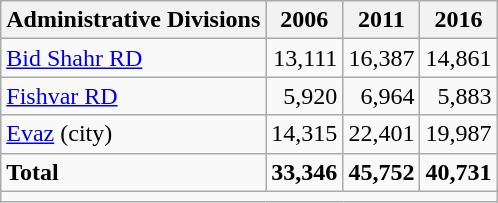<table class="wikitable">
<tr>
<th>Administrative Divisions</th>
<th>2006</th>
<th>2011</th>
<th>2016</th>
</tr>
<tr>
<td><a href='#'>Bid Shahr RD</a></td>
<td style="text-align: right;">13,111</td>
<td style="text-align: right;">16,387</td>
<td style="text-align: right;">14,861</td>
</tr>
<tr>
<td><a href='#'>Fishvar RD</a></td>
<td style="text-align: right;">5,920</td>
<td style="text-align: right;">6,964</td>
<td style="text-align: right;">5,883</td>
</tr>
<tr>
<td><a href='#'>Evaz</a> (city)</td>
<td style="text-align: right;">14,315</td>
<td style="text-align: right;">22,401</td>
<td style="text-align: right;">19,987</td>
</tr>
<tr>
<td><strong>Total</strong></td>
<td style="text-align: right;"><strong>33,346</strong></td>
<td style="text-align: right;"><strong>45,752</strong></td>
<td style="text-align: right;"><strong>40,731</strong></td>
</tr>
<tr>
<td colspan=4></td>
</tr>
</table>
